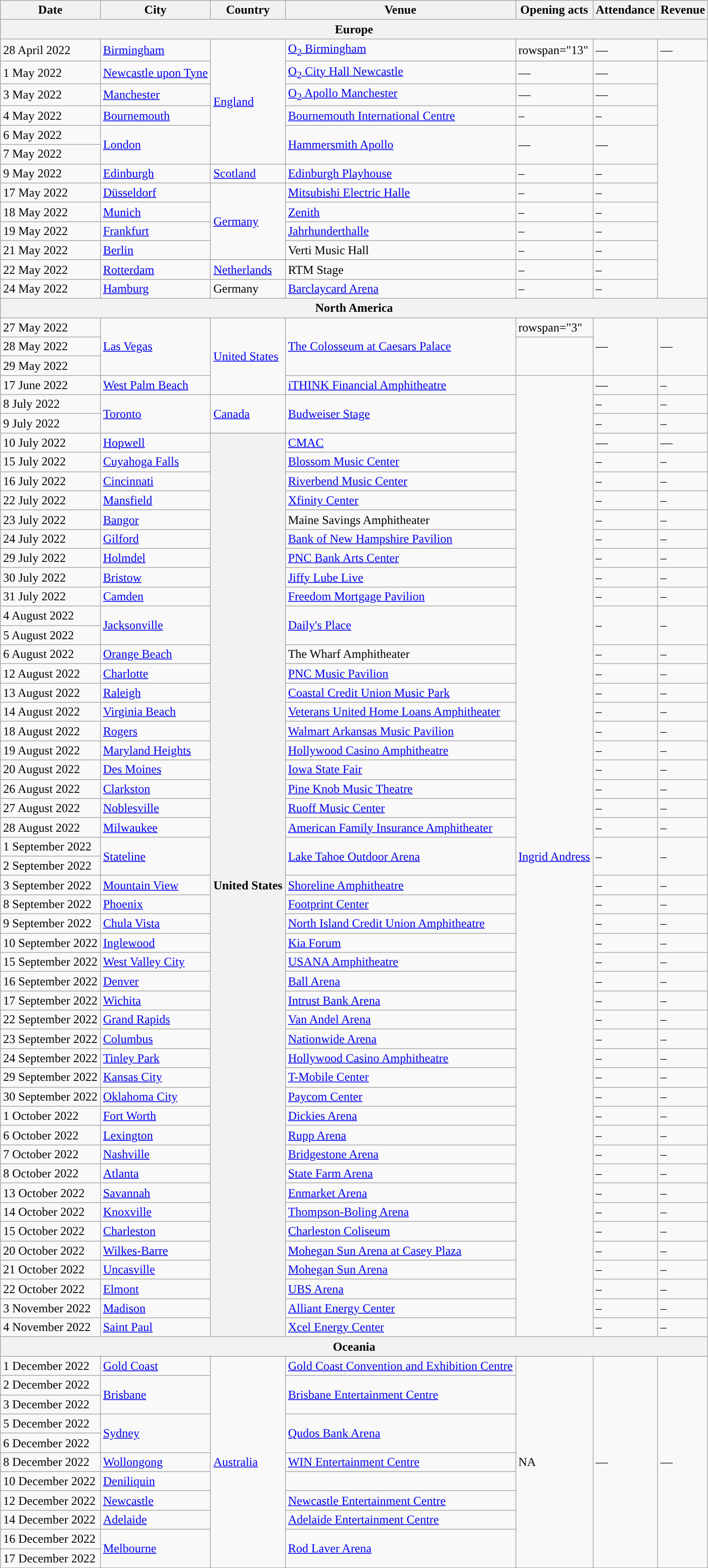<table class="wikitable">
<tr>
<th scope=col>Date</th>
<th scope=col>City</th>
<th scope=col>Country</th>
<th scope=col>Venue</th>
<th scope=col>Opening acts</th>
<th scope=col>Attendance</th>
<th scope=col>Revenue</th>
</tr>
<tr>
<th scope=row colspan="7">Europe</th>
</tr>
<tr>
<td>28 April 2022</td>
<td><a href='#'>Birmingham</a></td>
<td rowspan="6"><a href='#'>England</a></td>
<td><a href='#'>O<sub>2</sub> Birmingham</a></td>
<td>rowspan="13" </td>
<td>—</td>
<td>—</td>
</tr>
<tr>
<td>1 May 2022</td>
<td><a href='#'>Newcastle upon Tyne</a></td>
<td><a href='#'>O<sub>2</sub> City Hall Newcastle</a></td>
<td>—</td>
<td>—</td>
</tr>
<tr>
<td>3 May 2022</td>
<td><a href='#'>Manchester</a></td>
<td><a href='#'>O<sub>2</sub> Apollo Manchester</a></td>
<td>—</td>
<td>—</td>
</tr>
<tr>
<td>4 May 2022</td>
<td><a href='#'>Bournemouth</a></td>
<td><a href='#'>Bournemouth International Centre</a></td>
<td>–</td>
<td>–</td>
</tr>
<tr>
<td>6 May 2022</td>
<td rowspan="2"><a href='#'>London</a></td>
<td rowspan="2"><a href='#'>Hammersmith Apollo</a></td>
<td rowspan="2">—</td>
<td rowspan="2">—</td>
</tr>
<tr>
<td>7 May 2022</td>
</tr>
<tr>
<td>9 May 2022</td>
<td><a href='#'>Edinburgh</a></td>
<td><a href='#'>Scotland</a></td>
<td><a href='#'>Edinburgh Playhouse</a></td>
<td>–</td>
<td>–</td>
</tr>
<tr>
<td>17 May 2022</td>
<td><a href='#'>Düsseldorf</a></td>
<td rowspan="4"><a href='#'>Germany</a></td>
<td><a href='#'>Mitsubishi Electric Halle</a></td>
<td>–</td>
<td>–</td>
</tr>
<tr>
<td>18 May 2022</td>
<td><a href='#'>Munich</a></td>
<td><a href='#'>Zenith</a></td>
<td>–</td>
<td>–</td>
</tr>
<tr>
<td>19 May 2022</td>
<td><a href='#'>Frankfurt</a></td>
<td><a href='#'>Jahrhunderthalle</a></td>
<td>–</td>
<td>–</td>
</tr>
<tr>
<td>21 May 2022</td>
<td><a href='#'>Berlin</a></td>
<td>Verti Music Hall</td>
<td>–</td>
<td>–</td>
</tr>
<tr>
<td>22 May 2022</td>
<td><a href='#'>Rotterdam</a></td>
<td><a href='#'>Netherlands</a></td>
<td>RTM Stage</td>
<td>–</td>
<td>–</td>
</tr>
<tr>
<td>24 May 2022</td>
<td><a href='#'>Hamburg</a></td>
<td>Germany</td>
<td><a href='#'>Barclaycard Arena</a></td>
<td>–</td>
<td>–</td>
</tr>
<tr>
<th scope=row colspan="7">North America</th>
</tr>
<tr>
<td>27 May 2022</td>
<td rowspan="3"><a href='#'>Las Vegas</a></td>
<td rowspan="4"><a href='#'>United States</a></td>
<td rowspan="3"><a href='#'>The Colosseum at Caesars Palace</a></td>
<td>rowspan="3" </td>
<td rowspan="3">—</td>
<td rowspan="3">—</td>
</tr>
<tr>
<td>28 May 2022</td>
</tr>
<tr>
<td>29 May 2022</td>
</tr>
<tr>
<td>17 June 2022</td>
<td><a href='#'>West Palm Beach</a></td>
<td><a href='#'>iTHINK Financial Amphitheatre</a></td>
<td rowspan="50"><a href='#'>Ingrid Andress</a></td>
<td>—</td>
<td>–</td>
</tr>
<tr>
<td>8 July 2022</td>
<td rowspan="2"><a href='#'>Toronto</a></td>
<td rowspan="2"><a href='#'>Canada</a></td>
<td rowspan="2"><a href='#'>Budweiser Stage</a></td>
<td>–</td>
<td>–</td>
</tr>
<tr>
<td>9 July 2022</td>
<td>–</td>
<td>–</td>
</tr>
<tr>
<td>10 July 2022</td>
<td><a href='#'>Hopwell</a></td>
<th scope=row rowspan="47">United States</th>
<td><a href='#'>CMAC</a></td>
<td>—</td>
<td>—</td>
</tr>
<tr>
<td>15 July 2022</td>
<td><a href='#'>Cuyahoga Falls</a></td>
<td><a href='#'>Blossom Music Center</a></td>
<td>–</td>
<td>–</td>
</tr>
<tr>
<td>16 July 2022</td>
<td><a href='#'>Cincinnati</a></td>
<td><a href='#'>Riverbend Music Center</a></td>
<td>–</td>
<td>–</td>
</tr>
<tr>
<td>22 July 2022</td>
<td><a href='#'>Mansfield</a></td>
<td><a href='#'>Xfinity Center</a></td>
<td>–</td>
<td>–</td>
</tr>
<tr>
<td>23 July 2022</td>
<td><a href='#'>Bangor</a></td>
<td>Maine Savings Amphitheater</td>
<td>–</td>
<td>–</td>
</tr>
<tr>
<td>24 July 2022</td>
<td><a href='#'>Gilford</a></td>
<td><a href='#'>Bank of New Hampshire Pavilion</a></td>
<td>–</td>
<td>–</td>
</tr>
<tr>
<td>29 July 2022</td>
<td><a href='#'>Holmdel</a></td>
<td><a href='#'>PNC Bank Arts Center</a></td>
<td>–</td>
<td>–</td>
</tr>
<tr>
<td>30 July 2022</td>
<td><a href='#'>Bristow</a></td>
<td><a href='#'>Jiffy Lube Live</a></td>
<td>–</td>
<td>–</td>
</tr>
<tr>
<td>31 July 2022</td>
<td><a href='#'>Camden</a></td>
<td><a href='#'>Freedom Mortgage Pavilion</a></td>
<td>–</td>
<td>–</td>
</tr>
<tr>
<td>4 August 2022</td>
<td rowspan="2"><a href='#'>Jacksonville</a></td>
<td rowspan="2"><a href='#'>Daily's Place</a></td>
<td rowspan="2">–</td>
<td rowspan="2">–</td>
</tr>
<tr>
<td>5 August 2022</td>
</tr>
<tr>
<td>6 August 2022</td>
<td><a href='#'>Orange Beach</a></td>
<td>The Wharf Amphitheater</td>
<td>–</td>
<td>–</td>
</tr>
<tr>
<td>12 August 2022</td>
<td><a href='#'>Charlotte</a></td>
<td><a href='#'>PNC Music Pavilion</a></td>
<td>–</td>
<td>–</td>
</tr>
<tr>
<td>13 August 2022</td>
<td><a href='#'>Raleigh</a></td>
<td><a href='#'>Coastal Credit Union Music Park</a></td>
<td>–</td>
<td>–</td>
</tr>
<tr>
<td>14 August 2022</td>
<td><a href='#'>Virginia Beach</a></td>
<td><a href='#'>Veterans United Home Loans Amphitheater</a></td>
<td>–</td>
<td>–</td>
</tr>
<tr>
<td>18 August 2022</td>
<td><a href='#'>Rogers</a></td>
<td><a href='#'>Walmart Arkansas Music Pavilion</a></td>
<td>–</td>
<td>–</td>
</tr>
<tr>
<td>19 August 2022</td>
<td><a href='#'>Maryland Heights</a></td>
<td><a href='#'>Hollywood Casino Amphitheatre</a></td>
<td>–</td>
<td>–</td>
</tr>
<tr>
<td>20 August 2022</td>
<td><a href='#'>Des Moines</a></td>
<td><a href='#'>Iowa State Fair</a></td>
<td>–</td>
<td>–</td>
</tr>
<tr>
<td>26 August 2022</td>
<td><a href='#'>Clarkston</a></td>
<td><a href='#'>Pine Knob Music Theatre</a></td>
<td>–</td>
<td>–</td>
</tr>
<tr>
<td>27 August 2022</td>
<td><a href='#'>Noblesville</a></td>
<td><a href='#'>Ruoff Music Center</a></td>
<td>–</td>
<td>–</td>
</tr>
<tr>
<td>28 August 2022</td>
<td><a href='#'>Milwaukee</a></td>
<td><a href='#'>American Family Insurance Amphitheater</a></td>
<td>–</td>
<td>–</td>
</tr>
<tr>
<td>1 September 2022</td>
<td rowspan="2"><a href='#'>Stateline</a></td>
<td rowspan="2"><a href='#'>Lake Tahoe Outdoor Arena</a></td>
<td rowspan="2">–</td>
<td rowspan="2">–</td>
</tr>
<tr>
<td>2 September 2022</td>
</tr>
<tr>
<td>3 September 2022</td>
<td><a href='#'>Mountain View</a></td>
<td><a href='#'>Shoreline Amphitheatre</a></td>
<td>–</td>
<td>–</td>
</tr>
<tr>
<td>8 September 2022</td>
<td><a href='#'>Phoenix</a></td>
<td><a href='#'>Footprint Center</a></td>
<td>–</td>
<td>–</td>
</tr>
<tr>
<td>9 September 2022</td>
<td><a href='#'>Chula Vista</a></td>
<td><a href='#'>North Island Credit Union Amphitheatre</a></td>
<td>–</td>
<td>–</td>
</tr>
<tr>
<td>10 September 2022</td>
<td><a href='#'>Inglewood</a></td>
<td><a href='#'>Kia Forum</a></td>
<td>–</td>
<td>–</td>
</tr>
<tr>
<td>15 September 2022</td>
<td><a href='#'>West Valley City</a></td>
<td><a href='#'>USANA Amphitheatre</a></td>
<td>–</td>
<td>–</td>
</tr>
<tr>
<td>16 September 2022</td>
<td><a href='#'>Denver</a></td>
<td><a href='#'>Ball Arena</a></td>
<td>–</td>
<td>–</td>
</tr>
<tr>
<td>17 September 2022</td>
<td><a href='#'>Wichita</a></td>
<td><a href='#'>Intrust Bank Arena</a></td>
<td>–</td>
<td>–</td>
</tr>
<tr>
<td>22 September 2022</td>
<td><a href='#'>Grand Rapids</a></td>
<td><a href='#'>Van Andel Arena</a></td>
<td>–</td>
<td>–</td>
</tr>
<tr>
<td>23 September 2022</td>
<td><a href='#'>Columbus</a></td>
<td><a href='#'>Nationwide Arena</a></td>
<td>–</td>
<td>–</td>
</tr>
<tr>
<td>24 September 2022</td>
<td><a href='#'>Tinley Park</a></td>
<td><a href='#'>Hollywood Casino Amphitheatre</a></td>
<td>–</td>
<td>–</td>
</tr>
<tr>
<td>29 September 2022</td>
<td><a href='#'>Kansas City</a></td>
<td><a href='#'>T-Mobile Center</a></td>
<td>–</td>
<td>–</td>
</tr>
<tr>
<td>30 September 2022</td>
<td><a href='#'>Oklahoma City</a></td>
<td><a href='#'>Paycom Center</a></td>
<td>–</td>
<td>–</td>
</tr>
<tr>
<td>1 October 2022</td>
<td><a href='#'>Fort Worth</a></td>
<td><a href='#'>Dickies Arena</a></td>
<td>–</td>
<td>–</td>
</tr>
<tr>
<td>6 October 2022</td>
<td><a href='#'>Lexington</a></td>
<td><a href='#'>Rupp Arena</a></td>
<td>–</td>
<td>–</td>
</tr>
<tr>
<td>7 October 2022</td>
<td><a href='#'>Nashville</a></td>
<td><a href='#'>Bridgestone Arena</a></td>
<td>–</td>
<td>–</td>
</tr>
<tr>
<td>8 October 2022</td>
<td><a href='#'>Atlanta</a></td>
<td><a href='#'>State Farm Arena</a></td>
<td>–</td>
<td>–</td>
</tr>
<tr>
<td>13 October 2022</td>
<td><a href='#'>Savannah</a></td>
<td><a href='#'>Enmarket Arena</a></td>
<td>–</td>
<td>–</td>
</tr>
<tr>
<td>14 October 2022</td>
<td><a href='#'>Knoxville</a></td>
<td><a href='#'>Thompson-Boling Arena</a></td>
<td>–</td>
<td>–</td>
</tr>
<tr>
<td>15 October 2022</td>
<td><a href='#'>Charleston</a></td>
<td><a href='#'>Charleston Coliseum</a></td>
<td>–</td>
<td>–</td>
</tr>
<tr>
<td>20 October 2022</td>
<td><a href='#'>Wilkes-Barre</a></td>
<td><a href='#'>Mohegan Sun Arena at Casey Plaza</a></td>
<td>–</td>
<td>–</td>
</tr>
<tr>
<td>21 October 2022</td>
<td><a href='#'>Uncasville</a></td>
<td><a href='#'>Mohegan Sun Arena</a></td>
<td>–</td>
<td>–</td>
</tr>
<tr>
<td>22 October 2022</td>
<td><a href='#'>Elmont</a></td>
<td><a href='#'>UBS Arena</a></td>
<td>–</td>
<td>–</td>
</tr>
<tr>
<td>3 November 2022</td>
<td><a href='#'>Madison</a></td>
<td><a href='#'>Alliant Energy Center</a></td>
<td>–</td>
<td>–</td>
</tr>
<tr>
<td>4 November 2022</td>
<td><a href='#'>Saint Paul</a></td>
<td><a href='#'>Xcel Energy Center</a></td>
<td>–</td>
<td>–</td>
</tr>
<tr>
<th scope=row colspan="7">Oceania</th>
</tr>
<tr>
<td>1 December 2022</td>
<td><a href='#'>Gold Coast</a></td>
<td rowspan="11"><a href='#'>Australia</a></td>
<td><a href='#'>Gold Coast Convention and Exhibition Centre</a></td>
<td rowspan="11">NA</td>
<td rowspan="11">—</td>
<td rowspan="11">—</td>
</tr>
<tr>
<td>2 December 2022</td>
<td rowspan="2"><a href='#'>Brisbane</a></td>
<td rowspan="2"><a href='#'>Brisbane Entertainment Centre</a></td>
</tr>
<tr>
<td>3 December 2022</td>
</tr>
<tr>
<td>5 December 2022</td>
<td rowspan="2"><a href='#'>Sydney</a></td>
<td rowspan="2"><a href='#'>Qudos Bank Arena</a></td>
</tr>
<tr>
<td>6 December 2022</td>
</tr>
<tr>
<td>8 December 2022</td>
<td><a href='#'>Wollongong</a></td>
<td><a href='#'>WIN Entertainment Centre</a></td>
</tr>
<tr>
<td>10 December 2022</td>
<td><a href='#'>Deniliquin</a></td>
<td></td>
</tr>
<tr>
<td>12 December 2022</td>
<td><a href='#'>Newcastle</a></td>
<td><a href='#'>Newcastle Entertainment Centre</a></td>
</tr>
<tr>
<td>14 December 2022</td>
<td><a href='#'>Adelaide</a></td>
<td><a href='#'>Adelaide Entertainment Centre</a></td>
</tr>
<tr>
<td>16 December 2022</td>
<td rowspan="2"><a href='#'>Melbourne</a></td>
<td rowspan="2"><a href='#'>Rod Laver Arena</a></td>
</tr>
<tr>
<td>17 December 2022</td>
</tr>
</table>
